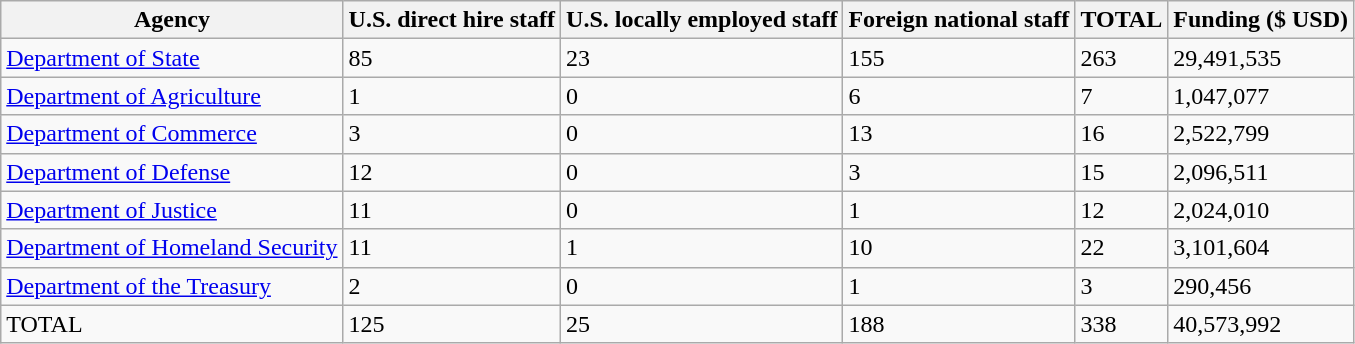<table class="wikitable">
<tr>
<th>Agency</th>
<th>U.S. direct hire staff</th>
<th>U.S. locally employed staff</th>
<th>Foreign national staff</th>
<th>TOTAL</th>
<th>Funding ($ USD)</th>
</tr>
<tr>
<td><a href='#'>Department of State</a></td>
<td>85</td>
<td>23</td>
<td>155</td>
<td>263</td>
<td>29,491,535</td>
</tr>
<tr>
<td><a href='#'>Department of Agriculture</a></td>
<td>1</td>
<td>0</td>
<td>6</td>
<td>7</td>
<td>1,047,077</td>
</tr>
<tr>
<td><a href='#'>Department of Commerce</a></td>
<td>3</td>
<td>0</td>
<td>13</td>
<td>16</td>
<td>2,522,799</td>
</tr>
<tr>
<td><a href='#'>Department of Defense</a></td>
<td>12</td>
<td>0</td>
<td>3</td>
<td>15</td>
<td>2,096,511</td>
</tr>
<tr>
<td><a href='#'>Department of Justice</a></td>
<td>11</td>
<td>0</td>
<td>1</td>
<td>12</td>
<td>2,024,010</td>
</tr>
<tr>
<td><a href='#'>Department of Homeland Security</a></td>
<td>11</td>
<td>1</td>
<td>10</td>
<td>22</td>
<td>3,101,604</td>
</tr>
<tr>
<td><a href='#'>Department of the Treasury</a></td>
<td>2</td>
<td>0</td>
<td>1</td>
<td>3</td>
<td>290,456</td>
</tr>
<tr>
<td>TOTAL</td>
<td>125</td>
<td>25</td>
<td>188</td>
<td>338</td>
<td>40,573,992</td>
</tr>
</table>
